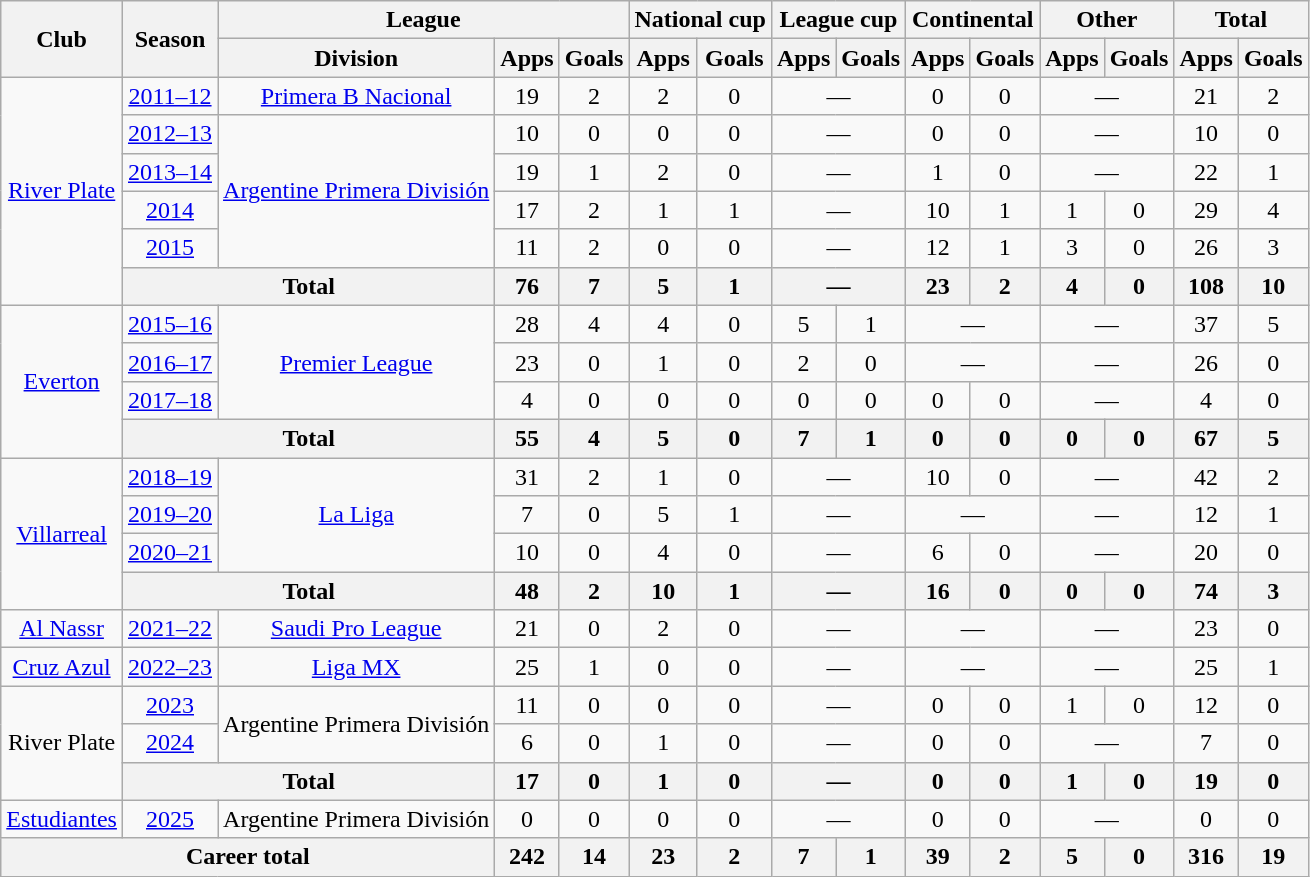<table class="wikitable" style="text-align: center">
<tr>
<th rowspan="2">Club</th>
<th rowspan="2">Season</th>
<th colspan="3">League</th>
<th colspan="2">National cup</th>
<th colspan="2">League cup</th>
<th colspan="2">Continental</th>
<th colspan="2">Other</th>
<th colspan="2">Total</th>
</tr>
<tr>
<th>Division</th>
<th>Apps</th>
<th>Goals</th>
<th>Apps</th>
<th>Goals</th>
<th>Apps</th>
<th>Goals</th>
<th>Apps</th>
<th>Goals</th>
<th>Apps</th>
<th>Goals</th>
<th>Apps</th>
<th>Goals</th>
</tr>
<tr>
<td rowspan="6"><a href='#'>River Plate</a></td>
<td><a href='#'>2011–12</a></td>
<td rowspan="1" valign="center"><a href='#'>Primera B Nacional</a></td>
<td>19</td>
<td>2</td>
<td>2</td>
<td>0</td>
<td colspan="2">—</td>
<td>0</td>
<td>0</td>
<td colspan="2">—</td>
<td>21</td>
<td>2</td>
</tr>
<tr>
<td><a href='#'>2012–13</a></td>
<td rowspan="4" valign="center"><a href='#'>Argentine Primera División</a></td>
<td>10</td>
<td>0</td>
<td>0</td>
<td>0</td>
<td colspan="2">—</td>
<td>0</td>
<td>0</td>
<td colspan="2">—</td>
<td>10</td>
<td>0</td>
</tr>
<tr>
<td><a href='#'>2013–14</a></td>
<td>19</td>
<td>1</td>
<td>2</td>
<td>0</td>
<td colspan="2">—</td>
<td>1</td>
<td>0</td>
<td colspan="2">—</td>
<td>22</td>
<td>1</td>
</tr>
<tr>
<td><a href='#'>2014</a></td>
<td>17</td>
<td>2</td>
<td>1</td>
<td>1</td>
<td colspan="2">—</td>
<td>10</td>
<td>1</td>
<td>1</td>
<td>0</td>
<td>29</td>
<td>4</td>
</tr>
<tr>
<td><a href='#'>2015</a></td>
<td>11</td>
<td>2</td>
<td>0</td>
<td>0</td>
<td colspan="2">—</td>
<td>12</td>
<td>1</td>
<td>3</td>
<td>0</td>
<td>26</td>
<td>3</td>
</tr>
<tr>
<th colspan="2">Total</th>
<th>76</th>
<th>7</th>
<th>5</th>
<th>1</th>
<th colspan="2">—</th>
<th>23</th>
<th>2</th>
<th>4</th>
<th>0</th>
<th>108</th>
<th>10</th>
</tr>
<tr>
<td rowspan="4"><a href='#'>Everton</a></td>
<td><a href='#'>2015–16</a></td>
<td rowspan="3"><a href='#'>Premier League</a></td>
<td>28</td>
<td>4</td>
<td>4</td>
<td>0</td>
<td>5</td>
<td>1</td>
<td colspan="2">—</td>
<td colspan="2">—</td>
<td>37</td>
<td>5</td>
</tr>
<tr>
<td><a href='#'>2016–17</a></td>
<td>23</td>
<td>0</td>
<td>1</td>
<td>0</td>
<td>2</td>
<td>0</td>
<td colspan="2">—</td>
<td colspan="2">—</td>
<td>26</td>
<td>0</td>
</tr>
<tr>
<td><a href='#'>2017–18</a></td>
<td>4</td>
<td>0</td>
<td>0</td>
<td>0</td>
<td>0</td>
<td>0</td>
<td>0</td>
<td>0</td>
<td colspan="2">—</td>
<td>4</td>
<td>0</td>
</tr>
<tr>
<th colspan="2">Total</th>
<th>55</th>
<th>4</th>
<th>5</th>
<th>0</th>
<th>7</th>
<th>1</th>
<th>0</th>
<th>0</th>
<th>0</th>
<th>0</th>
<th>67</th>
<th>5</th>
</tr>
<tr>
<td rowspan="4"><a href='#'>Villarreal</a></td>
<td><a href='#'>2018–19</a></td>
<td rowspan="3"><a href='#'>La Liga</a></td>
<td>31</td>
<td>2</td>
<td>1</td>
<td>0</td>
<td colspan="2">—</td>
<td>10</td>
<td>0</td>
<td colspan="2">—</td>
<td>42</td>
<td>2</td>
</tr>
<tr>
<td><a href='#'>2019–20</a></td>
<td>7</td>
<td>0</td>
<td>5</td>
<td>1</td>
<td colspan="2">—</td>
<td colspan="2">—</td>
<td colspan="2">—</td>
<td>12</td>
<td>1</td>
</tr>
<tr>
<td><a href='#'>2020–21</a></td>
<td>10</td>
<td>0</td>
<td>4</td>
<td>0</td>
<td colspan="2">—</td>
<td>6</td>
<td>0</td>
<td colspan="2">—</td>
<td>20</td>
<td>0</td>
</tr>
<tr>
<th colspan="2">Total</th>
<th>48</th>
<th>2</th>
<th>10</th>
<th>1</th>
<th colspan="2">—</th>
<th>16</th>
<th>0</th>
<th>0</th>
<th>0</th>
<th>74</th>
<th>3</th>
</tr>
<tr>
<td><a href='#'>Al Nassr</a></td>
<td><a href='#'>2021–22</a></td>
<td><a href='#'>Saudi Pro League</a></td>
<td>21</td>
<td>0</td>
<td>2</td>
<td>0</td>
<td colspan="2">—</td>
<td colspan="2">—</td>
<td colspan="2">—</td>
<td>23</td>
<td>0</td>
</tr>
<tr>
<td><a href='#'>Cruz Azul</a></td>
<td><a href='#'>2022–23</a></td>
<td><a href='#'>Liga MX</a></td>
<td>25</td>
<td>1</td>
<td>0</td>
<td>0</td>
<td colspan="2">—</td>
<td colspan="2">—</td>
<td colspan="2">—</td>
<td>25</td>
<td>1</td>
</tr>
<tr>
<td rowspan="3">River Plate</td>
<td><a href='#'>2023</a></td>
<td rowspan="2">Argentine Primera División</td>
<td>11</td>
<td>0</td>
<td>0</td>
<td>0</td>
<td colspan="2">—</td>
<td>0</td>
<td>0</td>
<td>1</td>
<td>0</td>
<td>12</td>
<td>0</td>
</tr>
<tr>
<td><a href='#'>2024</a></td>
<td>6</td>
<td>0</td>
<td>1</td>
<td>0</td>
<td colspan="2">—</td>
<td>0</td>
<td>0</td>
<td colspan="2">—</td>
<td>7</td>
<td>0</td>
</tr>
<tr>
<th colspan="2">Total</th>
<th>17</th>
<th>0</th>
<th>1</th>
<th>0</th>
<th colspan="2">—</th>
<th>0</th>
<th>0</th>
<th>1</th>
<th>0</th>
<th>19</th>
<th>0</th>
</tr>
<tr>
<td><a href='#'>Estudiantes</a></td>
<td><a href='#'>2025</a></td>
<td>Argentine Primera División</td>
<td>0</td>
<td>0</td>
<td>0</td>
<td>0</td>
<td colspan="2">—</td>
<td>0</td>
<td>0</td>
<td colspan="2">—</td>
<td>0</td>
<td>0</td>
</tr>
<tr>
<th colspan="3">Career total</th>
<th>242</th>
<th>14</th>
<th>23</th>
<th>2</th>
<th>7</th>
<th>1</th>
<th>39</th>
<th>2</th>
<th>5</th>
<th>0</th>
<th>316</th>
<th>19</th>
</tr>
</table>
